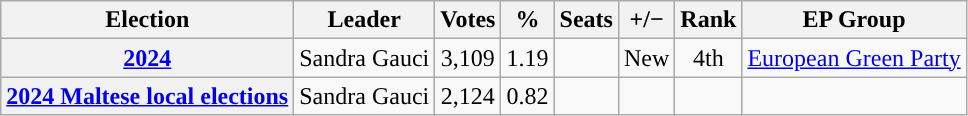<table class="wikitable" style="text-align:center">
<tr>
<th>Election</th>
<th>Leader</th>
<th>Votes</th>
<th>%</th>
<th>Seats</th>
<th>+/−</th>
<th>Rank</th>
<th>EP Group</th>
</tr>
<tr>
<th><a href='#'>2024</a></th>
<td>Sandra Gauci</td>
<td>3,109</td>
<td>1.19</td>
<td></td>
<td>New</td>
<td>4th</td>
<td><a href='#'>European Green Party</a></td>
</tr>
<tr>
<th><a href='#'>2024 Maltese local elections</a></th>
<td>Sandra Gauci</td>
<td>2,124</td>
<td>0.82</td>
<td></td>
<td></td>
<td></td>
<td></td>
</tr>
</table>
